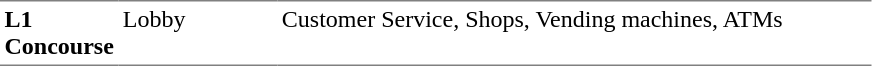<table table border=0 cellspacing=0 cellpadding=3>
<tr>
<td style="border-bottom:solid 1px gray; border-top:solid 1px gray;" valign=top width=50><strong>L1<br>Concourse</strong></td>
<td style="border-bottom:solid 1px gray; border-top:solid 1px gray;" valign=top width=100>Lobby</td>
<td style="border-bottom:solid 1px gray; border-top:solid 1px gray;" valign=top width=390>Customer Service, Shops, Vending machines, ATMs</td>
</tr>
</table>
